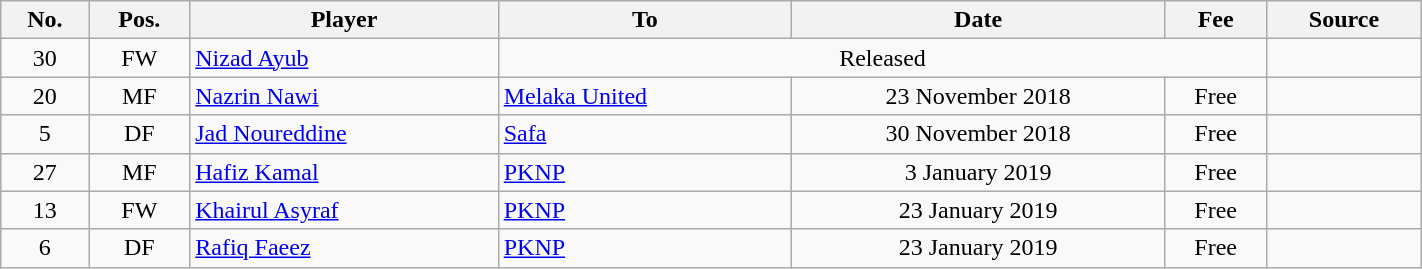<table class="wikitable" style="text-align:center;width:75%;">
<tr>
<th>No.</th>
<th>Pos.</th>
<th>Player</th>
<th>To</th>
<th>Date</th>
<th>Fee</th>
<th>Source</th>
</tr>
<tr>
<td>30</td>
<td>FW</td>
<td align=left> <a href='#'>Nizad Ayub</a></td>
<td colspan=3>Released</td>
<td></td>
</tr>
<tr>
<td>20</td>
<td>MF</td>
<td align=left> <a href='#'>Nazrin Nawi</a></td>
<td align=left> <a href='#'>Melaka United</a></td>
<td>23 November 2018</td>
<td>Free</td>
<td></td>
</tr>
<tr>
<td>5</td>
<td>DF</td>
<td align=left> <a href='#'>Jad Noureddine</a></td>
<td align=left> <a href='#'>Safa</a></td>
<td>30 November 2018</td>
<td>Free</td>
<td></td>
</tr>
<tr>
<td>27</td>
<td>MF</td>
<td align=left> <a href='#'>Hafiz Kamal</a></td>
<td align=left> <a href='#'>PKNP</a></td>
<td>3 January 2019</td>
<td>Free</td>
<td></td>
</tr>
<tr>
<td>13</td>
<td>FW</td>
<td align=left> <a href='#'>Khairul Asyraf</a></td>
<td align=left> <a href='#'>PKNP</a></td>
<td>23 January 2019</td>
<td>Free</td>
<td></td>
</tr>
<tr>
<td>6</td>
<td>DF</td>
<td align=left> <a href='#'>Rafiq Faeez</a></td>
<td align=left> <a href='#'>PKNP</a></td>
<td>23 January 2019</td>
<td>Free</td>
<td></td>
</tr>
</table>
